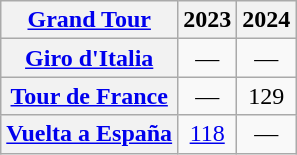<table class="wikitable plainrowheaders">
<tr>
<th scope="col"><a href='#'>Grand Tour</a></th>
<th scope="col">2023</th>
<th>2024</th>
</tr>
<tr style="text-align:center;">
<th scope="row"> <a href='#'>Giro d'Italia</a></th>
<td>—</td>
<td>—</td>
</tr>
<tr style="text-align:center;">
<th scope="row"> <a href='#'>Tour de France</a></th>
<td>—</td>
<td>129</td>
</tr>
<tr style="text-align:center;">
<th scope="row"> <a href='#'>Vuelta a España</a></th>
<td><a href='#'>118</a></td>
<td>—</td>
</tr>
</table>
